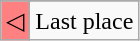<table class="wikitable">
<tr>
</tr>
<tr>
<td style="text-align:center; background-color:#FE8080;">◁</td>
<td>Last place</td>
</tr>
</table>
